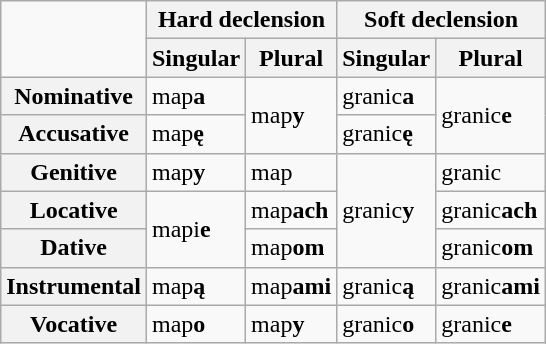<table class="wikitable">
<tr>
<td rowspan="2"></td>
<th colspan="2">Hard declension</th>
<th colspan="2">Soft declension</th>
</tr>
<tr>
<th>Singular</th>
<th>Plural</th>
<th>Singular</th>
<th>Plural</th>
</tr>
<tr>
<th>Nominative</th>
<td>map<strong>a</strong></td>
<td rowspan="2">map<strong>y</strong></td>
<td>granic<strong>a</strong></td>
<td rowspan="2">granic<strong>e</strong></td>
</tr>
<tr>
<th>Accusative</th>
<td>map<strong>ę</strong></td>
<td>granic<strong>ę</strong></td>
</tr>
<tr>
<th>Genitive</th>
<td>map<strong>y</strong></td>
<td>map</td>
<td rowspan="3">granic<strong>y</strong></td>
<td>granic</td>
</tr>
<tr>
<th>Locative</th>
<td rowspan="2">mapi<strong>e</strong></td>
<td>map<strong>ach</strong></td>
<td>granic<strong>ach</strong></td>
</tr>
<tr>
<th>Dative</th>
<td>map<strong>om</strong></td>
<td>granic<strong>om</strong></td>
</tr>
<tr>
<th>Instrumental</th>
<td>map<strong>ą</strong></td>
<td>map<strong>ami</strong></td>
<td>granic<strong>ą</strong></td>
<td>granic<strong>ami</strong></td>
</tr>
<tr>
<th>Vocative</th>
<td>map<strong>o</strong></td>
<td>map<strong>y</strong></td>
<td>granic<strong>o</strong></td>
<td>granic<strong>e</strong></td>
</tr>
</table>
